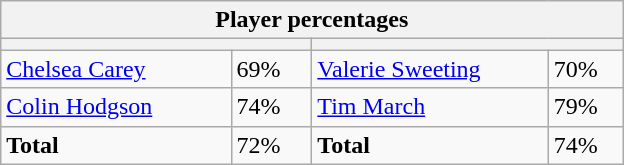<table class="wikitable">
<tr>
<th colspan=4 width=400>Player percentages</th>
</tr>
<tr>
<th colspan=2 width=200 style="white-space:nowrap;"> </th>
<th colspan=2 width=200 style="white-space:nowrap;"> </th>
</tr>
<tr>
<td><a href='#'>Chelsea Carey</a></td>
<td>69%</td>
<td><a href='#'>Valerie Sweeting</a></td>
<td>70%</td>
</tr>
<tr>
<td><a href='#'>Colin Hodgson</a></td>
<td>74%</td>
<td><a href='#'>Tim March</a></td>
<td>79%</td>
</tr>
<tr>
<td><strong>Total</strong></td>
<td>72%</td>
<td><strong>Total</strong></td>
<td>74%</td>
</tr>
</table>
